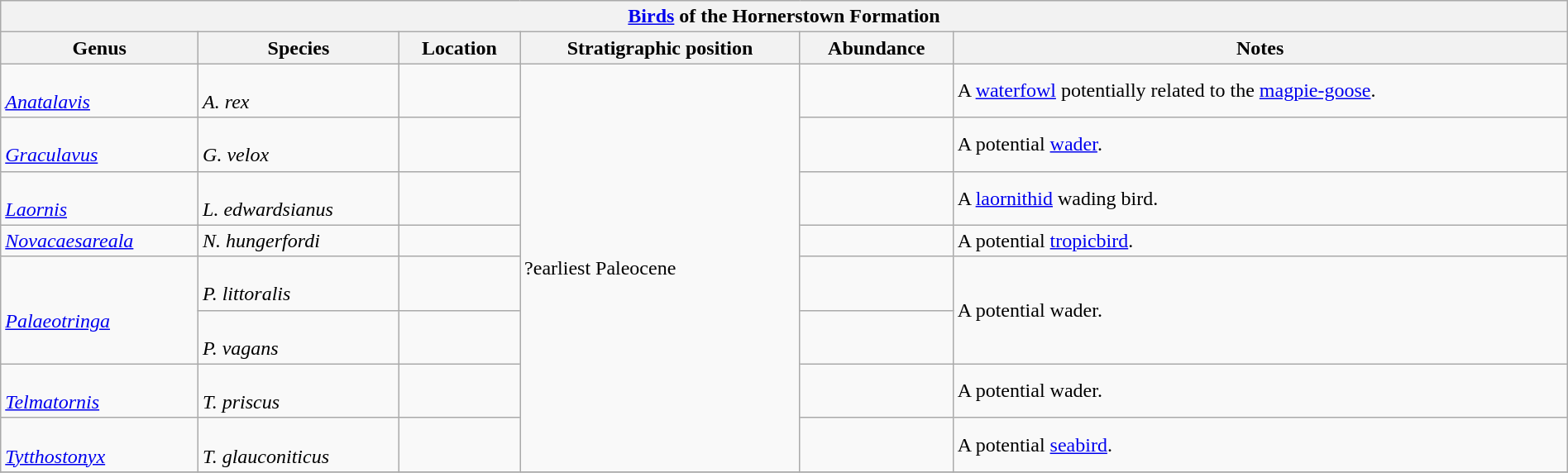<table class="wikitable" align="center" width="100%">
<tr>
<th colspan="7" align="center"><strong><a href='#'>Birds</a> of the Hornerstown Formation</strong></th>
</tr>
<tr>
<th>Genus</th>
<th>Species</th>
<th>Location</th>
<th>Stratigraphic position</th>
<th>Abundance</th>
<th>Notes<br></th>
</tr>
<tr>
<td><br><em><a href='#'>Anatalavis</a></em></td>
<td><br><em>A. rex</em></td>
<td></td>
<td rowspan="8">?earliest Paleocene</td>
<td></td>
<td>A <a href='#'>waterfowl</a> potentially related to the <a href='#'>magpie-goose</a>.</td>
</tr>
<tr>
<td><br><em><a href='#'>Graculavus</a></em></td>
<td><br><em>G. velox</em></td>
<td></td>
<td></td>
<td>A potential <a href='#'>wader</a>.</td>
</tr>
<tr>
<td><br><em><a href='#'>Laornis</a></em></td>
<td><br><em>L. edwardsianus</em></td>
<td></td>
<td></td>
<td>A <a href='#'>laornithid</a> wading bird.</td>
</tr>
<tr>
<td><em><a href='#'>Novacaesareala</a></em></td>
<td><em>N. hungerfordi</em></td>
<td></td>
<td></td>
<td>A potential <a href='#'>tropicbird</a>.</td>
</tr>
<tr>
<td rowspan="2"><br><em><a href='#'>Palaeotringa</a></em></td>
<td><br><em>P. littoralis</em></td>
<td></td>
<td></td>
<td rowspan="2">A potential wader.</td>
</tr>
<tr>
<td><br><em>P. vagans</em></td>
<td></td>
<td></td>
</tr>
<tr>
<td><br><em><a href='#'>Telmatornis</a></em></td>
<td><br><em>T. priscus</em></td>
<td></td>
<td></td>
<td>A potential wader.</td>
</tr>
<tr>
<td><br><em><a href='#'>Tytthostonyx</a></em></td>
<td><br><em>T. glauconiticus</em></td>
<td></td>
<td></td>
<td>A potential <a href='#'>seabird</a>.</td>
</tr>
<tr>
</tr>
</table>
